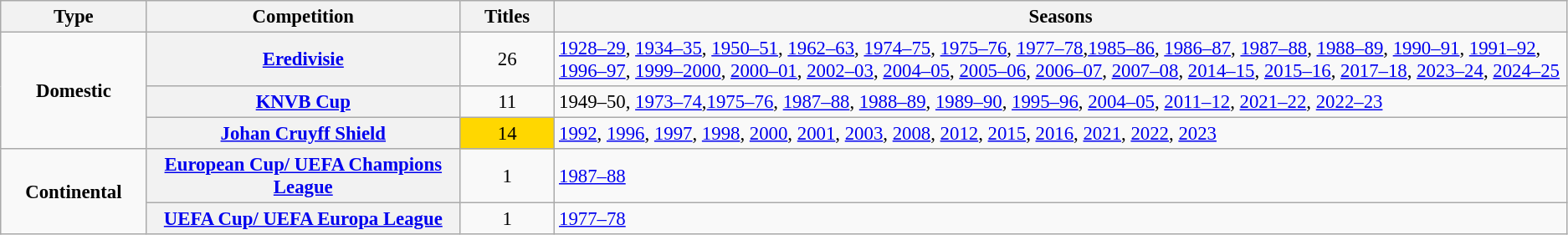<table class="wikitable plainrowheaders" style="font-size:95%; text-align:center;">
<tr>
<th style="width: 1%;">Type</th>
<th style="width: 5%;">Competition</th>
<th style="width: 1%;">Titles</th>
<th style="width: 18%;">Seasons</th>
</tr>
<tr>
<td rowspan="3"><strong>Domestic</strong></td>
<th rowspan="1" scope="col"><a href='#'>Eredivisie</a></th>
<td style="text-align:center;">26</td>
<td rowspan="1" align="left"><a href='#'>1928–29</a>, <a href='#'>1934–35</a>, <a href='#'>1950–51</a>, <a href='#'>1962–63</a>, <a href='#'>1974–75</a>, <a href='#'>1975–76</a>, <a href='#'>1977–78</a>,<a href='#'>1985–86</a>, <a href='#'>1986–87</a>, <a href='#'>1987–88</a>, <a href='#'>1988–89</a>, <a href='#'>1990–91</a>, <a href='#'>1991–92</a>, <a href='#'>1996–97</a>, <a href='#'>1999–2000</a>, <a href='#'>2000–01</a>, <a href='#'>2002–03</a>, <a href='#'>2004–05</a>, <a href='#'>2005–06</a>, <a href='#'>2006–07</a>, <a href='#'>2007–08</a>, <a href='#'>2014–15</a>, <a href='#'>2015–16</a>, <a href='#'>2017–18</a>, <a href='#'>2023–24</a>, <a href='#'>2024–25</a></td>
</tr>
<tr>
<th rowspan="1" scope="col"><a href='#'>KNVB Cup</a></th>
<td style="text-align:center;">11</td>
<td rowspan="1" align="left">1949–50, <a href='#'>1973–74</a>,<a href='#'>1975–76</a>, <a href='#'>1987–88</a>, <a href='#'>1988–89</a>, <a href='#'>1989–90</a>, <a href='#'>1995–96</a>, <a href='#'>2004–05</a>, <a href='#'>2011–12</a>, <a href='#'>2021–22</a>, <a href='#'>2022–23</a></td>
</tr>
<tr>
<th rowspan="1" scope="col"><a href='#'>Johan Cruyff Shield</a></th>
<td style="background:gold;">14</td>
<td rowspan="1" align="left"><a href='#'>1992</a>, <a href='#'>1996</a>, <a href='#'>1997</a>, <a href='#'>1998</a>, <a href='#'>2000</a>, <a href='#'>2001</a>, <a href='#'>2003</a>, <a href='#'>2008</a>, <a href='#'>2012</a>, <a href='#'>2015</a>, <a href='#'>2016</a>, <a href='#'>2021</a>, <a href='#'>2022</a>, <a href='#'>2023</a></td>
</tr>
<tr>
<td rowspan="2"><strong>Continental</strong></td>
<th rowspan="1" scope="col"><a href='#'>European Cup/ UEFA Champions League</a></th>
<td style="text-align:center;">1</td>
<td rowspan="1" align="left"><a href='#'>1987–88</a></td>
</tr>
<tr>
<th rowspan="1" scope="col"><a href='#'>UEFA Cup/ UEFA Europa League</a></th>
<td style="text-align:center;">1</td>
<td align="left"><a href='#'>1977–78</a></td>
</tr>
</table>
